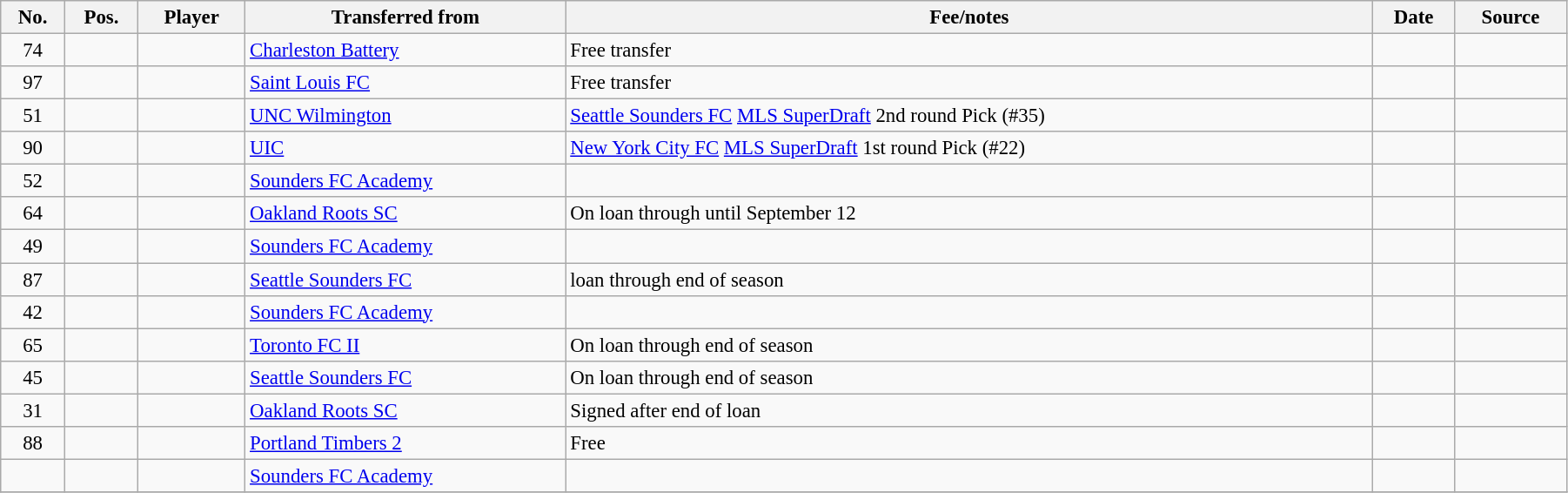<table class="wikitable sortable" style="width:95%; text-align:center; font-size:95%; text-align:left;">
<tr>
<th>No.</th>
<th><strong>Pos.</strong></th>
<th><strong>Player</strong></th>
<th><strong>Transferred from</strong></th>
<th><strong>Fee/notes</strong></th>
<th><strong>Date</strong></th>
<th>Source</th>
</tr>
<tr>
<td align=center>74</td>
<td align=center></td>
<td></td>
<td> <a href='#'>Charleston Battery</a></td>
<td>Free transfer</td>
<td></td>
<td></td>
</tr>
<tr>
<td align=center>97</td>
<td align=center></td>
<td></td>
<td> <a href='#'>Saint Louis FC</a></td>
<td>Free transfer</td>
<td></td>
<td></td>
</tr>
<tr>
<td align=center>51</td>
<td align=center></td>
<td></td>
<td> <a href='#'>UNC Wilmington</a></td>
<td><a href='#'>Seattle Sounders FC</a> <a href='#'>MLS SuperDraft</a> 2nd round Pick (#35)</td>
<td></td>
<td></td>
</tr>
<tr>
<td align=center>90</td>
<td align=center></td>
<td></td>
<td> <a href='#'>UIC</a></td>
<td><a href='#'>New York City FC</a> <a href='#'>MLS SuperDraft</a> 1st round Pick (#22)</td>
<td></td>
<td></td>
</tr>
<tr>
<td align=center>52</td>
<td align=center></td>
<td></td>
<td> <a href='#'>Sounders FC Academy</a></td>
<td></td>
<td></td>
<td></td>
</tr>
<tr>
<td align=center>64</td>
<td align=center></td>
<td></td>
<td> <a href='#'>Oakland Roots SC</a></td>
<td>On loan through until September 12</td>
<td></td>
<td></td>
</tr>
<tr>
<td align=center>49</td>
<td align=center></td>
<td></td>
<td> <a href='#'>Sounders FC Academy</a></td>
<td></td>
<td></td>
<td></td>
</tr>
<tr>
<td align=center>87</td>
<td align=center></td>
<td></td>
<td> <a href='#'>Seattle Sounders FC</a></td>
<td>loan through end of season</td>
<td></td>
<td></td>
</tr>
<tr>
<td align=center>42</td>
<td align=center></td>
<td></td>
<td> <a href='#'>Sounders FC Academy</a></td>
<td></td>
<td></td>
<td></td>
</tr>
<tr>
<td align=center>65</td>
<td align=center></td>
<td></td>
<td> <a href='#'>Toronto FC II</a></td>
<td>On loan through end of season</td>
<td></td>
<td></td>
</tr>
<tr>
<td align=center>45</td>
<td align=center></td>
<td></td>
<td> <a href='#'>Seattle Sounders FC</a></td>
<td>On loan through end of season</td>
<td></td>
<td></td>
</tr>
<tr>
<td align=center>31</td>
<td align=center></td>
<td></td>
<td> <a href='#'>Oakland Roots SC</a></td>
<td>Signed after end of loan</td>
<td></td>
<td></td>
</tr>
<tr>
<td align=center>88</td>
<td align=center></td>
<td></td>
<td> <a href='#'>Portland Timbers 2</a></td>
<td>Free</td>
<td></td>
<td></td>
</tr>
<tr>
<td align=center></td>
<td align=center></td>
<td></td>
<td> <a href='#'>Sounders FC Academy</a></td>
<td></td>
<td></td>
<td></td>
</tr>
<tr>
</tr>
</table>
